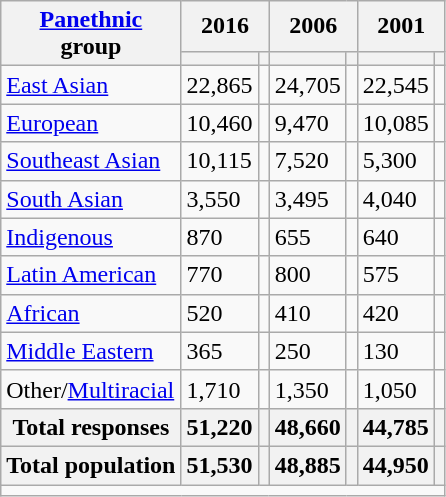<table class="wikitable sortable">
<tr>
<th rowspan="2"><a href='#'>Panethnic</a><br>group</th>
<th colspan="2">2016</th>
<th colspan="2">2006</th>
<th colspan="2">2001</th>
</tr>
<tr>
<th><a href='#'></a></th>
<th></th>
<th></th>
<th></th>
<th></th>
<th></th>
</tr>
<tr>
<td><a href='#'>East Asian</a></td>
<td>22,865</td>
<td></td>
<td>24,705</td>
<td></td>
<td>22,545</td>
<td></td>
</tr>
<tr>
<td><a href='#'>European</a></td>
<td>10,460</td>
<td></td>
<td>9,470</td>
<td></td>
<td>10,085</td>
<td></td>
</tr>
<tr>
<td><a href='#'>Southeast Asian</a></td>
<td>10,115</td>
<td></td>
<td>7,520</td>
<td></td>
<td>5,300</td>
<td></td>
</tr>
<tr>
<td><a href='#'>South Asian</a></td>
<td>3,550</td>
<td></td>
<td>3,495</td>
<td></td>
<td>4,040</td>
<td></td>
</tr>
<tr>
<td><a href='#'>Indigenous</a></td>
<td>870</td>
<td></td>
<td>655</td>
<td></td>
<td>640</td>
<td></td>
</tr>
<tr>
<td><a href='#'>Latin American</a></td>
<td>770</td>
<td></td>
<td>800</td>
<td></td>
<td>575</td>
<td></td>
</tr>
<tr>
<td><a href='#'>African</a></td>
<td>520</td>
<td></td>
<td>410</td>
<td></td>
<td>420</td>
<td></td>
</tr>
<tr>
<td><a href='#'>Middle Eastern</a></td>
<td>365</td>
<td></td>
<td>250</td>
<td></td>
<td>130</td>
<td></td>
</tr>
<tr>
<td>Other/<a href='#'>Multiracial</a></td>
<td>1,710</td>
<td></td>
<td>1,350</td>
<td></td>
<td>1,050</td>
<td></td>
</tr>
<tr>
<th>Total responses</th>
<th>51,220</th>
<th></th>
<th>48,660</th>
<th></th>
<th>44,785</th>
<th></th>
</tr>
<tr>
<th>Total population</th>
<th>51,530</th>
<th></th>
<th>48,885</th>
<th></th>
<th>44,950</th>
<th></th>
</tr>
<tr class="sortbottom">
<td colspan="10"></td>
</tr>
</table>
